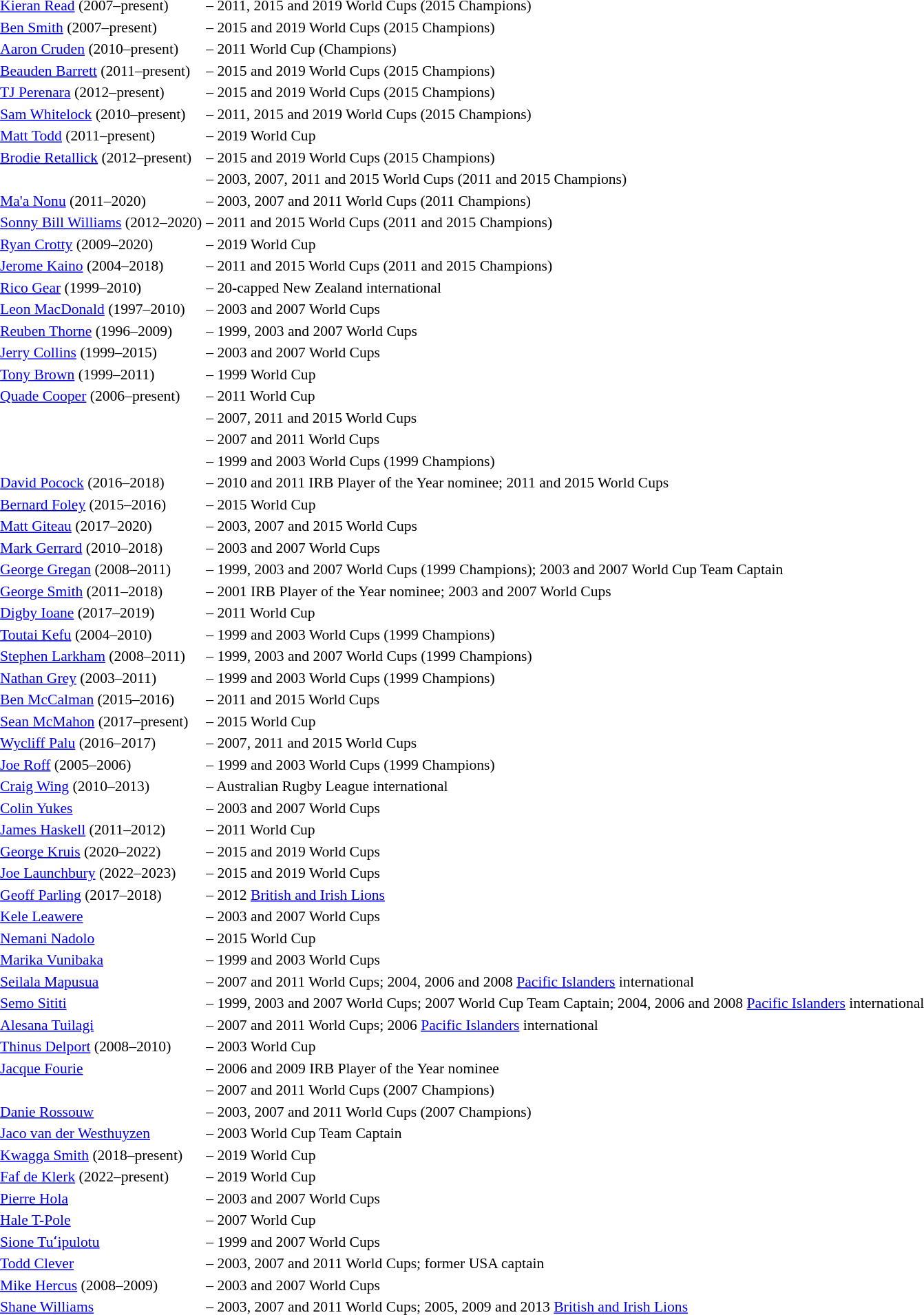<table style="margin-left:1em; font-size:90%;">
<tr>
<td> <a href='#'>Kieran Read</a> (2007–present)</td>
<td>– 2011, 2015 and 2019 World Cups (2015 Champions)</td>
</tr>
<tr>
<td> <a href='#'>Ben Smith</a> (2007–present)</td>
<td>– 2015 and 2019 World Cups (2015 Champions)</td>
</tr>
<tr>
<td> <a href='#'>Aaron Cruden</a> (2010–present)</td>
<td>– 2011 World Cup (Champions)</td>
</tr>
<tr>
<td> <a href='#'>Beauden Barrett</a> (2011–present)</td>
<td>– 2015 and 2019 World Cups (2015 Champions)</td>
</tr>
<tr>
<td> <a href='#'>TJ Perenara</a> (2012–present)</td>
<td>– 2015 and 2019 World Cups (2015 Champions)</td>
</tr>
<tr>
<td> <a href='#'>Sam Whitelock</a> (2010–present)</td>
<td>– 2011, 2015 and 2019 World Cups (2015 Champions)</td>
</tr>
<tr>
<td> <a href='#'>Matt Todd</a> (2011–present)</td>
<td>– 2019 World Cup</td>
</tr>
<tr>
<td> <a href='#'>Brodie Retallick</a> (2012–present)</td>
<td>– 2015 and 2019 World Cups (2015 Champions)</td>
</tr>
<tr>
<td></td>
<td>– 2003, 2007, 2011 and 2015 World Cups (2011 and 2015 Champions)</td>
</tr>
<tr>
<td> <a href='#'>Ma'a Nonu</a> (2011–2020)</td>
<td>– 2003, 2007 and 2011 World Cups (2011 Champions)</td>
</tr>
<tr>
<td> <a href='#'>Sonny Bill Williams</a> (2012–2020)</td>
<td>– 2011 and 2015 World Cups (2011 and 2015 Champions)</td>
</tr>
<tr>
<td> <a href='#'>Ryan Crotty</a> (2009–2020)</td>
<td>– 2019 World Cup</td>
</tr>
<tr>
<td> <a href='#'>Jerome Kaino</a> (2004–2018)</td>
<td>– 2011 and 2015 World Cups (2011 and 2015 Champions)</td>
</tr>
<tr>
<td> <a href='#'>Rico Gear</a> (1999–2010)</td>
<td>– 20-capped New Zealand international</td>
</tr>
<tr>
<td> <a href='#'>Leon MacDonald</a> (1997–2010)</td>
<td>– 2003 and 2007 World Cups</td>
</tr>
<tr>
<td> <a href='#'>Reuben Thorne</a> (1996–2009)</td>
<td>– 1999, 2003 and 2007 World Cups</td>
</tr>
<tr>
<td> <a href='#'>Jerry Collins</a> (1999–2015)</td>
<td>– 2003 and 2007 World Cups</td>
</tr>
<tr>
<td> <a href='#'>Tony Brown</a> (1999–2011)</td>
<td>– 1999 World Cup</td>
</tr>
<tr>
<td {{nowrap> <a href='#'>Quade Cooper</a> (2006–present)</td>
<td>–  2011 World Cup</td>
</tr>
<tr>
<td></td>
<td>– 2007, 2011 and 2015 World Cups</td>
</tr>
<tr>
<td></td>
<td>– 2007 and 2011 World Cups</td>
</tr>
<tr>
<td></td>
<td>– 1999 and 2003 World Cups (1999 Champions)</td>
</tr>
<tr>
<td> <a href='#'>David Pocock</a> (2016–2018)</td>
<td>– 2010 and 2011 IRB Player of the Year nominee; 2011 and 2015 World Cups</td>
</tr>
<tr>
<td> <a href='#'>Bernard Foley</a> (2015–2016)</td>
<td>– 2015 World Cup</td>
</tr>
<tr>
<td> <a href='#'>Matt Giteau</a> (2017–2020)</td>
<td>– 2003, 2007 and 2015 World Cups</td>
</tr>
<tr>
<td> <a href='#'>Mark Gerrard</a> (2010–2018)</td>
<td>– 2003 and 2007 World Cups</td>
</tr>
<tr>
<td> <a href='#'>George Gregan</a> (2008–2011)</td>
<td>– 1999, 2003 and 2007 World Cups (1999 Champions); 2003 and 2007 World Cup Team Captain</td>
</tr>
<tr>
<td> <a href='#'>George Smith</a> (2011–2018)</td>
<td>–  2001 IRB Player of the Year nominee; 2003 and 2007 World Cups</td>
</tr>
<tr>
<td> <a href='#'>Digby Ioane</a> (2017–2019)</td>
<td>– 2011 World Cup</td>
</tr>
<tr>
<td> <a href='#'>Toutai Kefu</a> (2004–2010)</td>
<td>– 1999 and 2003 World Cups (1999 Champions)</td>
</tr>
<tr>
<td> <a href='#'>Stephen Larkham</a> (2008–2011)</td>
<td>– 1999, 2003 and 2007 World Cups (1999 Champions)</td>
</tr>
<tr>
<td> <a href='#'>Nathan Grey</a> (2003–2011)</td>
<td>– 1999 and 2003 World Cups (1999 Champions)</td>
</tr>
<tr>
<td> <a href='#'>Ben McCalman</a> (2015–2016)</td>
<td>– 2011 and 2015 World Cups</td>
</tr>
<tr>
<td> <a href='#'>Sean McMahon</a> (2017–present)</td>
<td>– 2015 World Cup</td>
</tr>
<tr>
<td> <a href='#'>Wycliff Palu</a> (2016–2017)</td>
<td>– 2007, 2011 and 2015 World Cups</td>
</tr>
<tr>
<td> <a href='#'>Joe Roff</a> (2005–2006)</td>
<td>– 1999 and 2003 World Cups (1999 Champions)</td>
</tr>
<tr>
<td> <a href='#'>Craig Wing</a> (2010–2013)</td>
<td>– Australian Rugby League international</td>
</tr>
<tr>
<td> <a href='#'>Colin Yukes</a></td>
<td>– 2003 and 2007 World Cups</td>
</tr>
<tr>
<td> <a href='#'>James Haskell</a> (2011–2012)</td>
<td>– 2011 World Cup</td>
</tr>
<tr>
<td> <a href='#'>George Kruis</a> (2020–2022)</td>
<td>– 2015 and 2019 World Cups</td>
</tr>
<tr>
<td> <a href='#'>Joe Launchbury</a> (2022–2023)</td>
<td>– 2015 and 2019 World Cups</td>
</tr>
<tr>
<td> <a href='#'>Geoff Parling</a> (2017–2018)</td>
<td>– 2012 <a href='#'>British and Irish Lions</a></td>
</tr>
<tr>
<td> <a href='#'>Kele Leawere</a></td>
<td>– 2003 and 2007 World Cups</td>
</tr>
<tr>
<td> <a href='#'>Nemani Nadolo</a></td>
<td>– 2015 World Cup</td>
</tr>
<tr>
<td> <a href='#'>Marika Vunibaka</a></td>
<td>– 1999 and 2003 World Cups</td>
</tr>
<tr>
<td> <a href='#'>Seilala Mapusua</a></td>
<td>– 2007 and 2011 World Cups; 2004, 2006 and 2008 <a href='#'>Pacific Islanders</a> international</td>
</tr>
<tr>
<td> <a href='#'>Semo Sititi</a></td>
<td>– 1999, 2003 and 2007 World Cups; 2007 World Cup Team Captain; 2004, 2006 and 2008 <a href='#'>Pacific Islanders</a> international</td>
</tr>
<tr>
<td> <a href='#'>Alesana Tuilagi</a></td>
<td>– 2007 and 2011 World Cups; 2006 <a href='#'>Pacific Islanders</a> international</td>
</tr>
<tr>
<td> <a href='#'>Thinus Delport</a> (2008–2010)</td>
<td>– 2003 World Cup</td>
</tr>
<tr>
<td> <a href='#'>Jacque Fourie</a></td>
<td>– 2006 and 2009 IRB Player of the Year nominee</td>
</tr>
<tr>
<td></td>
<td>– 2007 and 2011 World Cups (2007 Champions)</td>
</tr>
<tr>
<td> <a href='#'>Danie Rossouw</a></td>
<td>– 2003, 2007 and 2011 World Cups (2007 Champions)</td>
</tr>
<tr>
<td> <a href='#'>Jaco van der Westhuyzen</a></td>
<td>– 2003 World Cup Team Captain</td>
</tr>
<tr>
<td> <a href='#'>Kwagga Smith</a> (2018–present)</td>
<td>– 2019 World Cup</td>
</tr>
<tr>
<td> <a href='#'>Faf de Klerk</a> (2022–present)</td>
<td>– 2019 World Cup</td>
</tr>
<tr>
<td> <a href='#'>Pierre Hola</a></td>
<td>– 2003 and 2007 World Cups</td>
</tr>
<tr>
<td> <a href='#'>Hale T-Pole</a></td>
<td>– 2007 World Cup</td>
</tr>
<tr>
<td> <a href='#'>Sione Tuʻipulotu</a></td>
<td>– 1999 and 2007 World Cups</td>
</tr>
<tr>
<td> <a href='#'>Todd Clever</a></td>
<td>– 2003, 2007 and 2011 World Cups; former USA captain</td>
</tr>
<tr>
<td> <a href='#'>Mike Hercus</a> (2008–2009)</td>
<td>– 2003 and 2007 World Cups</td>
</tr>
<tr>
<td> <a href='#'>Shane Williams</a></td>
<td>– 2003, 2007 and 2011 World Cups; 2005, 2009 and 2013 <a href='#'>British and Irish Lions</a></td>
</tr>
</table>
